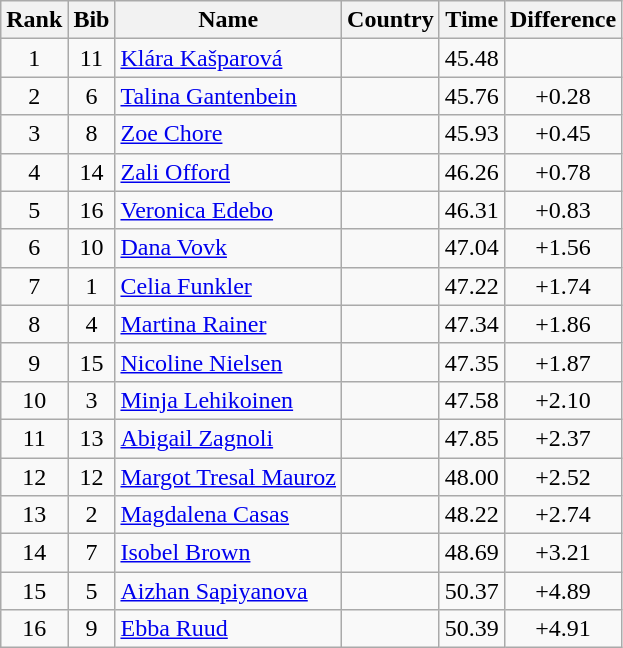<table class="wikitable sortable" style="text-align:center">
<tr>
<th>Rank</th>
<th>Bib</th>
<th>Name</th>
<th>Country</th>
<th>Time</th>
<th>Difference</th>
</tr>
<tr>
<td>1</td>
<td>11</td>
<td align=left><a href='#'>Klára Kašparová</a></td>
<td align=left></td>
<td>45.48</td>
<td></td>
</tr>
<tr>
<td>2</td>
<td>6</td>
<td align=left><a href='#'>Talina Gantenbein</a></td>
<td align=left></td>
<td>45.76</td>
<td>+0.28</td>
</tr>
<tr>
<td>3</td>
<td>8</td>
<td align=left><a href='#'>Zoe Chore</a></td>
<td align=left></td>
<td>45.93</td>
<td>+0.45</td>
</tr>
<tr>
<td>4</td>
<td>14</td>
<td align=left><a href='#'>Zali Offord</a></td>
<td align=left></td>
<td>46.26</td>
<td>+0.78</td>
</tr>
<tr>
<td>5</td>
<td>16</td>
<td align=left><a href='#'>Veronica Edebo</a></td>
<td align=left></td>
<td>46.31</td>
<td>+0.83</td>
</tr>
<tr>
<td>6</td>
<td>10</td>
<td align=left><a href='#'>Dana Vovk</a></td>
<td align=left></td>
<td>47.04</td>
<td>+1.56</td>
</tr>
<tr>
<td>7</td>
<td>1</td>
<td align=left><a href='#'>Celia Funkler</a></td>
<td align=left></td>
<td>47.22</td>
<td>+1.74</td>
</tr>
<tr>
<td>8</td>
<td>4</td>
<td align=left><a href='#'>Martina Rainer</a></td>
<td align=left></td>
<td>47.34</td>
<td>+1.86</td>
</tr>
<tr>
<td>9</td>
<td>15</td>
<td align=left><a href='#'>Nicoline Nielsen</a></td>
<td align=left></td>
<td>47.35</td>
<td>+1.87</td>
</tr>
<tr>
<td>10</td>
<td>3</td>
<td align=left><a href='#'>Minja Lehikoinen</a></td>
<td align=left></td>
<td>47.58</td>
<td>+2.10</td>
</tr>
<tr>
<td>11</td>
<td>13</td>
<td align=left><a href='#'>Abigail Zagnoli</a></td>
<td align=left></td>
<td>47.85</td>
<td>+2.37</td>
</tr>
<tr>
<td>12</td>
<td>12</td>
<td align=left><a href='#'>Margot Tresal Mauroz</a></td>
<td align=left></td>
<td>48.00</td>
<td>+2.52</td>
</tr>
<tr>
<td>13</td>
<td>2</td>
<td align=left><a href='#'>Magdalena Casas</a></td>
<td align=left></td>
<td>48.22</td>
<td>+2.74</td>
</tr>
<tr>
<td>14</td>
<td>7</td>
<td align=left><a href='#'>Isobel Brown</a></td>
<td align=left></td>
<td>48.69</td>
<td>+3.21</td>
</tr>
<tr>
<td>15</td>
<td>5</td>
<td align=left><a href='#'>Aizhan Sapiyanova</a></td>
<td align=left></td>
<td>50.37</td>
<td>+4.89</td>
</tr>
<tr>
<td>16</td>
<td>9</td>
<td align=left><a href='#'>Ebba Ruud</a></td>
<td align=left></td>
<td>50.39</td>
<td>+4.91</td>
</tr>
</table>
